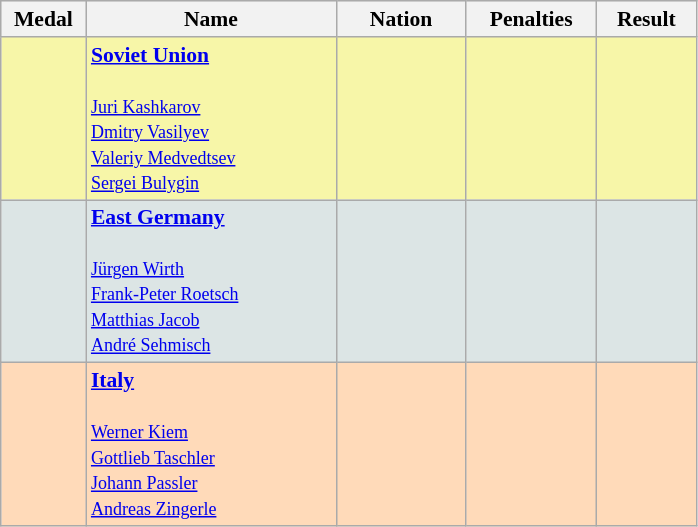<table class=wikitable style="border:1px solid #AAAAAA;font-size:90%">
<tr bgcolor="#E4E4E4">
<th style="border-bottom:1px solid #AAAAAA" width=50>Medal</th>
<th style="border-bottom:1px solid #AAAAAA" width=160>Name</th>
<th style="border-bottom:1px solid #AAAAAA" width=80>Nation</th>
<th style="border-bottom:1px solid #AAAAAA" width=80>Penalties</th>
<th style="border-bottom:1px solid #AAAAAA" width=60>Result</th>
</tr>
<tr bgcolor="#F7F6A8">
<td align="center"></td>
<td><strong><a href='#'>Soviet Union</a></strong><br><br><small><a href='#'>Juri Kashkarov</a><br><a href='#'>Dmitry Vasilyev</a><br><a href='#'>Valeriy Medvedtsev</a><br><a href='#'>Sergei Bulygin</a></small></td>
<td></td>
<td align="center"></td>
<td align="center"></td>
</tr>
<tr bgcolor="#DCE5E5">
<td align="center"></td>
<td><strong><a href='#'>East Germany</a></strong><br><br><small><a href='#'>Jürgen Wirth</a><br><a href='#'>Frank-Peter Roetsch</a><br><a href='#'>Matthias Jacob</a><br><a href='#'>André Sehmisch</a></small></td>
<td></td>
<td align="center"></td>
<td align="right"></td>
</tr>
<tr bgcolor="#FFDAB9">
<td align="center"></td>
<td><strong><a href='#'>Italy</a></strong><br><br><small><a href='#'>Werner Kiem</a><br><a href='#'>Gottlieb Taschler</a><br><a href='#'>Johann Passler</a><br><a href='#'>Andreas Zingerle</a></small></td>
<td></td>
<td align="center"></td>
<td align="right"></td>
</tr>
</table>
